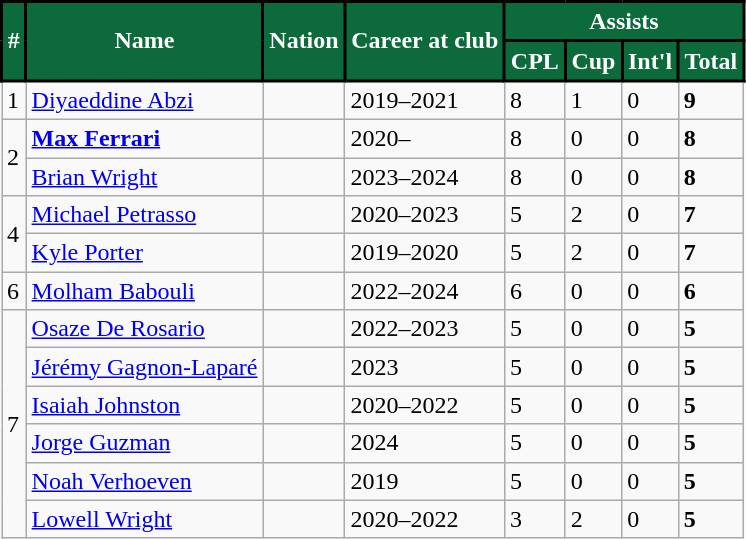<table class="wikitable">
<tr>
<th rowspan="2" style="background:#0d6a3a; color:#FFFFFF; border: 2px solid #000000;">#</th>
<th rowspan="2" style="background:#0d6a3a; color:#FFFFFF; border: 2px solid #000000;">Name</th>
<th rowspan="2" style="background:#0d6a3a; color:#FFFFFF; border: 2px solid #000000;">Nation</th>
<th rowspan="2" style="background:#0d6a3a; color:#FFFFFF; border: 2px solid #000000;">Career at club</th>
<th colspan="4" style="background:#0d6a3a; color:#FFFFFF; border: 2px solid #000000;">Assists</th>
</tr>
<tr>
<th style="background:#0d6a3a; color:#FFFFFF; border: 2px solid #000000;">CPL</th>
<th style="background:#0d6a3a; color:#FFFFFF; border: 2px solid #000000;">Cup</th>
<th style="background:#0d6a3a; color:#FFFFFF; border: 2px solid #000000;">Int'l</th>
<th style="background:#0d6a3a; color:#FFFFFF; border: 2px solid #000000;">Total</th>
</tr>
<tr>
<td>1</td>
<td><a href='#'>Diyaeddine Abzi</a></td>
<td></td>
<td>2019–2021</td>
<td>8</td>
<td>1</td>
<td>0</td>
<td><strong>9</strong></td>
</tr>
<tr>
<td rowspan="2">2</td>
<td><strong><a href='#'>Max Ferrari</a></strong></td>
<td></td>
<td>2020–</td>
<td>8</td>
<td>0</td>
<td>0</td>
<td><strong>8</strong></td>
</tr>
<tr>
<td><a href='#'>Brian Wright</a></td>
<td></td>
<td>2023–2024</td>
<td>8</td>
<td>0</td>
<td>0</td>
<td><strong>8</strong></td>
</tr>
<tr>
<td rowspan="2">4</td>
<td><a href='#'>Michael Petrasso</a></td>
<td></td>
<td>2020–2023</td>
<td>5</td>
<td>2</td>
<td>0</td>
<td><strong>7</strong></td>
</tr>
<tr>
<td><a href='#'>Kyle Porter</a></td>
<td></td>
<td>2019–2020</td>
<td>5</td>
<td>2</td>
<td>0</td>
<td><strong>7</strong></td>
</tr>
<tr>
<td>6</td>
<td><a href='#'>Molham Babouli</a></td>
<td></td>
<td>2022–2024</td>
<td>6</td>
<td>0</td>
<td>0</td>
<td><strong>6</strong></td>
</tr>
<tr>
<td rowspan="6">7</td>
<td><a href='#'>Osaze De Rosario</a></td>
<td></td>
<td>2022–2023</td>
<td>5</td>
<td>0</td>
<td>0</td>
<td><strong>5</strong></td>
</tr>
<tr>
<td><a href='#'>Jérémy Gagnon-Laparé</a></td>
<td></td>
<td>2023</td>
<td>5</td>
<td>0</td>
<td>0</td>
<td><strong>5</strong></td>
</tr>
<tr>
<td><a href='#'>Isaiah Johnston</a></td>
<td></td>
<td>2020–2022</td>
<td>5</td>
<td>0</td>
<td>0</td>
<td><strong>5</strong></td>
</tr>
<tr>
<td><a href='#'>Jorge Guzman</a></td>
<td></td>
<td>2024</td>
<td>5</td>
<td>0</td>
<td>0</td>
<td><strong>5</strong></td>
</tr>
<tr>
<td><a href='#'>Noah Verhoeven</a></td>
<td></td>
<td>2019</td>
<td>5</td>
<td>0</td>
<td>0</td>
<td><strong>5</strong></td>
</tr>
<tr>
<td><a href='#'>Lowell Wright</a></td>
<td></td>
<td>2020–2022</td>
<td>3</td>
<td>2</td>
<td>0</td>
<td><strong>5</strong></td>
</tr>
</table>
